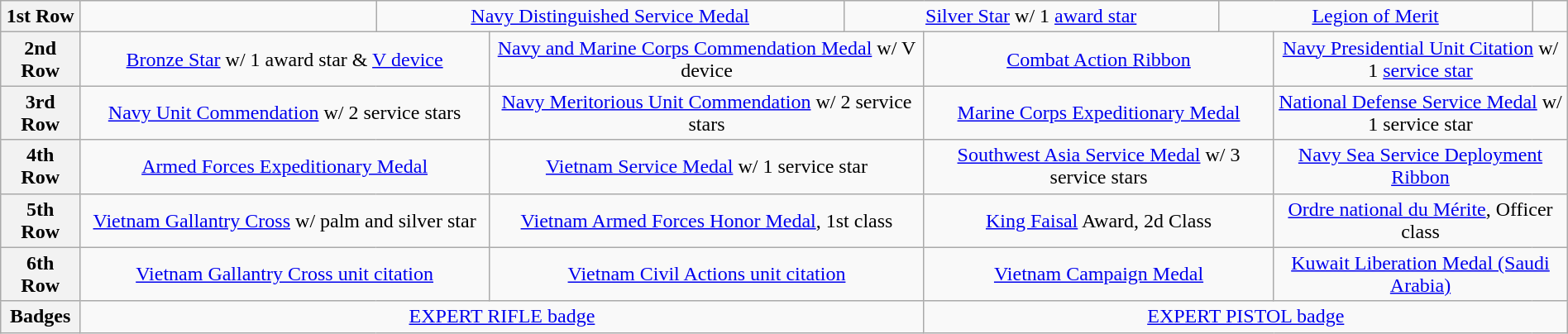<table class="wikitable" style="margin:1em auto; text-align:center;">
<tr>
<th>1st Row</th>
<td></td>
<td colspan="2"><a href='#'>Navy Distinguished Service Medal</a></td>
<td colspan="2"><a href='#'>Silver Star</a> w/ 1 <a href='#'>award star</a></td>
<td colspan="2"><a href='#'>Legion of Merit</a></td>
<td></td>
</tr>
<tr>
<th>2nd Row</th>
<td colspan="2"><a href='#'>Bronze Star</a> w/ 1 award star & <a href='#'>V device</a></td>
<td colspan="2"><a href='#'>Navy and Marine Corps Commendation Medal</a> w/ V device</td>
<td colspan="2"><a href='#'>Combat Action Ribbon</a></td>
<td colspan="2"><a href='#'>Navy Presidential Unit Citation</a> w/ 1 <a href='#'>service star</a></td>
</tr>
<tr>
<th>3rd Row</th>
<td colspan="2"><a href='#'>Navy Unit Commendation</a> w/ 2 service stars</td>
<td colspan="2"><a href='#'>Navy Meritorious Unit Commendation</a> w/ 2 service stars</td>
<td colspan="2"><a href='#'>Marine Corps Expeditionary Medal</a></td>
<td colspan="2"><a href='#'>National Defense Service Medal</a> w/ 1 service star</td>
</tr>
<tr>
<th>4th Row</th>
<td colspan="2"><a href='#'>Armed Forces Expeditionary Medal</a></td>
<td colspan="2"><a href='#'>Vietnam Service Medal</a> w/ 1 service star</td>
<td colspan="2"><a href='#'>Southwest Asia Service Medal</a> w/ 3 service stars</td>
<td colspan="2"><a href='#'>Navy Sea Service Deployment Ribbon</a></td>
</tr>
<tr>
<th>5th Row</th>
<td colspan="2"><a href='#'>Vietnam Gallantry Cross</a> w/ palm and silver star</td>
<td colspan="2"><a href='#'>Vietnam Armed Forces Honor Medal</a>, 1st class</td>
<td colspan="2"><a href='#'>King Faisal</a> Award, 2d Class</td>
<td colspan="2"><a href='#'>Ordre national du Mérite</a>, Officer class</td>
</tr>
<tr>
<th>6th Row</th>
<td colspan="2"><a href='#'>Vietnam Gallantry Cross unit citation</a></td>
<td colspan="2"><a href='#'>Vietnam Civil Actions unit citation</a></td>
<td colspan="2"><a href='#'>Vietnam Campaign Medal</a></td>
<td colspan="2"><a href='#'>Kuwait Liberation Medal (Saudi Arabia)</a></td>
</tr>
<tr>
<th>Badges</th>
<td colspan="4"><a href='#'>EXPERT RIFLE badge</a></td>
<td colspan="4"><a href='#'>EXPERT PISTOL badge</a></td>
</tr>
</table>
